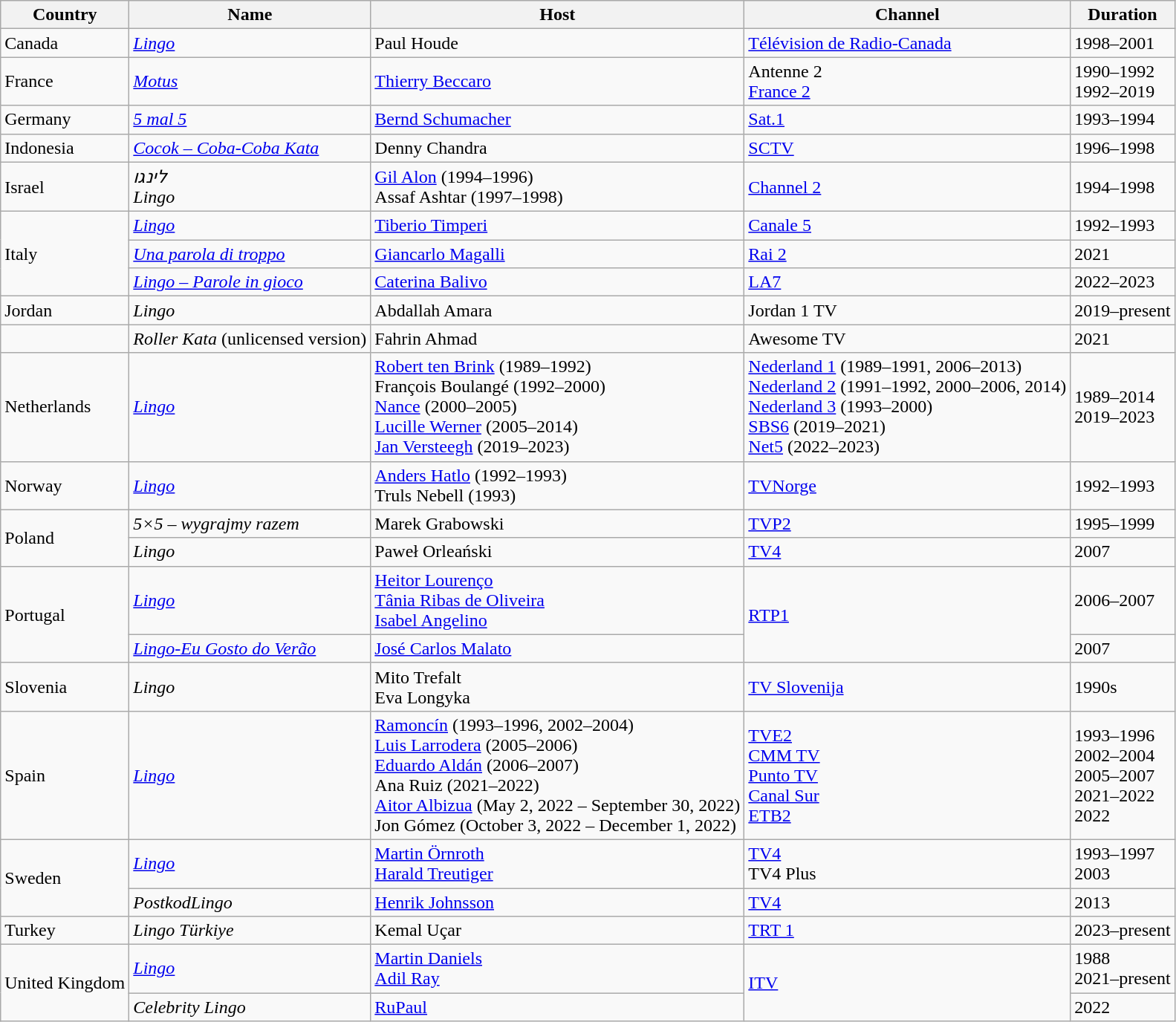<table class="wikitable">
<tr>
<th>Country</th>
<th>Name</th>
<th>Host</th>
<th>Channel</th>
<th>Duration</th>
</tr>
<tr>
<td> Canada</td>
<td><em><a href='#'>Lingo</a></em> </td>
<td>Paul Houde</td>
<td><a href='#'>Télévision de Radio-Canada</a></td>
<td>1998–2001</td>
</tr>
<tr>
<td> France</td>
<td><em><a href='#'>Motus</a></em></td>
<td><a href='#'>Thierry Beccaro</a></td>
<td>Antenne 2<br><a href='#'>France 2</a></td>
<td style="white-space: nowrap;">1990–1992<br>1992–2019</td>
</tr>
<tr>
<td> Germany</td>
<td><em><a href='#'>5 mal 5</a></em></td>
<td><a href='#'>Bernd Schumacher</a></td>
<td><a href='#'>Sat.1</a></td>
<td>1993–1994</td>
</tr>
<tr>
<td> Indonesia</td>
<td><em><a href='#'>Cocok – Coba-Coba Kata</a></em></td>
<td>Denny Chandra</td>
<td><a href='#'>SCTV</a></td>
<td>1996–1998</td>
</tr>
<tr>
<td> Israel</td>
<td><em>לינגו</em><br><em>Lingo</em></td>
<td><a href='#'>Gil Alon</a> (1994–1996)<br>Assaf Ashtar (1997–1998)</td>
<td><a href='#'>Channel 2</a></td>
<td>1994–1998</td>
</tr>
<tr>
<td rowspan=3> Italy</td>
<td><em><a href='#'>Lingo</a></em></td>
<td><a href='#'>Tiberio Timperi</a></td>
<td><a href='#'>Canale 5</a></td>
<td>1992–1993</td>
</tr>
<tr>
<td><em><a href='#'>Una parola di troppo</a></em></td>
<td><a href='#'>Giancarlo Magalli</a></td>
<td><a href='#'>Rai 2</a></td>
<td>2021</td>
</tr>
<tr>
<td><em><a href='#'>Lingo – Parole in gioco</a></em></td>
<td><a href='#'>Caterina Balivo</a></td>
<td><a href='#'>LA7</a></td>
<td>2022–2023</td>
</tr>
<tr>
<td> Jordan</td>
<td><em>Lingo</em></td>
<td>Abdallah Amara</td>
<td>Jordan 1 TV</td>
<td>2019–present</td>
</tr>
<tr>
<td></td>
<td><em>Roller Kata</em> (unlicensed version)</td>
<td>Fahrin Ahmad</td>
<td>Awesome TV</td>
<td>2021</td>
</tr>
<tr>
<td> Netherlands</td>
<td><em><a href='#'>Lingo</a></em></td>
<td style="white-space: nowrap;"><a href='#'>Robert ten Brink</a> (1989–1992)<br>François Boulangé (1992–2000)<br><a href='#'>Nance</a> (2000–2005)<br><a href='#'>Lucille Werner</a> (2005–2014)<br><a href='#'>Jan Versteegh</a> (2019–2023)</td>
<td><a href='#'>Nederland 1</a> (1989–1991, 2006–2013)<br><a href='#'>Nederland 2</a> (1991–1992, 2000–2006, 2014)<br><a href='#'>Nederland 3</a> (1993–2000)<br><a href='#'>SBS6</a> (2019–2021)<br><a href='#'>Net5</a> (2022–2023)</td>
<td>1989–2014<br>2019–2023</td>
</tr>
<tr>
<td> Norway</td>
<td><em><a href='#'>Lingo</a></em></td>
<td><a href='#'>Anders Hatlo</a> (1992–1993)<br>Truls Nebell (1993)</td>
<td><a href='#'>TVNorge</a></td>
<td>1992–1993</td>
</tr>
<tr>
<td rowspan=2> Poland</td>
<td><em>5×5 – wygrajmy razem</em></td>
<td>Marek Grabowski</td>
<td><a href='#'>TVP2</a></td>
<td>1995–1999</td>
</tr>
<tr>
<td><em>Lingo</em></td>
<td>Paweł Orleański</td>
<td><a href='#'>TV4</a></td>
<td>2007</td>
</tr>
<tr>
<td rowspan=2> Portugal</td>
<td><em><a href='#'>Lingo</a></em></td>
<td><a href='#'>Heitor Lourenço</a><br><a href='#'>Tânia Ribas de Oliveira</a><br><a href='#'>Isabel Angelino</a></td>
<td rowspan=2><a href='#'>RTP1</a></td>
<td>2006–2007</td>
</tr>
<tr>
<td style="white-space: nowrap;"><em><a href='#'>Lingo-Eu Gosto do Verão</a></em></td>
<td><a href='#'>José Carlos Malato</a></td>
<td>2007</td>
</tr>
<tr>
<td> Slovenia</td>
<td><em>Lingo</em></td>
<td>Mito Trefalt<br>Eva Longyka</td>
<td><a href='#'>TV Slovenija</a></td>
<td>1990s</td>
</tr>
<tr>
<td> Spain</td>
<td><em><a href='#'>Lingo</a></em></td>
<td><a href='#'>Ramoncín</a> (1993–1996, 2002–2004)<br><a href='#'>Luis Larrodera</a> (2005–2006)<br><a href='#'>Eduardo Aldán</a> (2006–2007)<br>Ana Ruiz (2021–2022)<br><a href='#'>Aitor Albizua</a> (May 2, 2022 – September 30, 2022)<br>Jon Gómez (October 3, 2022 – December 1, 2022)</td>
<td><a href='#'>TVE2</a><br><a href='#'>CMM TV</a><br><a href='#'>Punto TV</a><br><a href='#'>Canal Sur</a><br><a href='#'>ETB2</a></td>
<td>1993–1996<br>2002–2004<br>2005–2007<br>2021–2022<br>2022</td>
</tr>
<tr>
<td rowspan=2> Sweden</td>
<td><em><a href='#'>Lingo</a></em></td>
<td><a href='#'>Martin Örnroth</a><br><a href='#'>Harald Treutiger</a></td>
<td><a href='#'>TV4</a><br>TV4 Plus</td>
<td>1993–1997<br>2003</td>
</tr>
<tr>
<td><em>PostkodLingo</em></td>
<td><a href='#'>Henrik Johnsson</a></td>
<td><a href='#'>TV4</a></td>
<td>2013</td>
</tr>
<tr>
<td> Turkey</td>
<td><em>Lingo Türkiye</em></td>
<td>Kemal Uçar</td>
<td><a href='#'>TRT 1</a></td>
<td>2023–present</td>
</tr>
<tr>
<td rowspan=2> United Kingdom</td>
<td><em><a href='#'>Lingo</a></em></td>
<td><a href='#'>Martin Daniels</a><br><a href='#'>Adil Ray</a></td>
<td rowspan=2><a href='#'>ITV</a></td>
<td>1988<br>2021–present</td>
</tr>
<tr>
<td><em>Celebrity Lingo</em></td>
<td><a href='#'>RuPaul</a></td>
<td>2022</td>
</tr>
</table>
